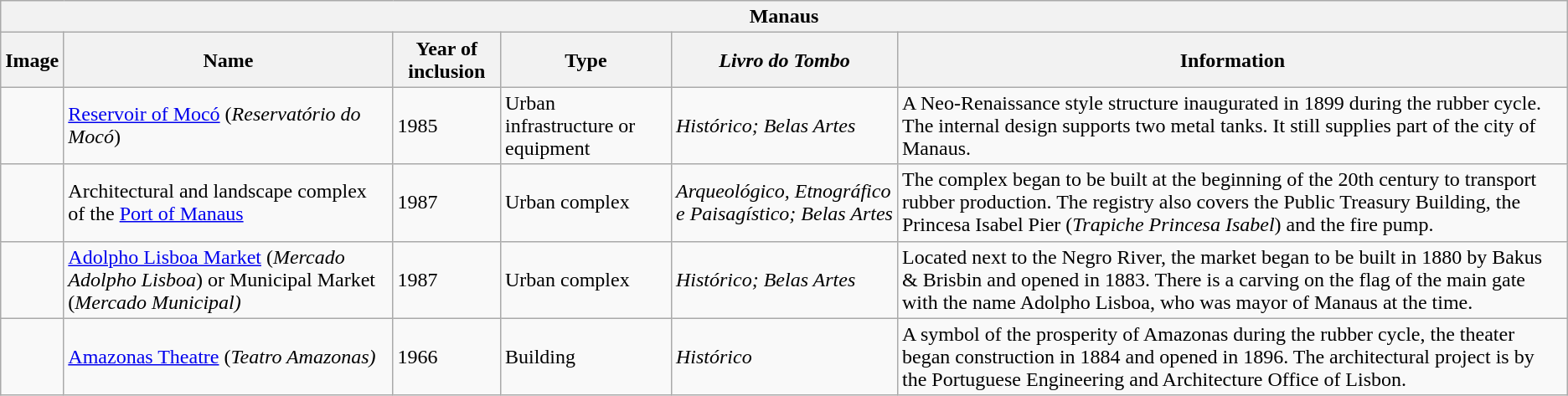<table class="wikitable">
<tr>
<th colspan="6">Manaus</th>
</tr>
<tr>
<th>Image</th>
<th>Name</th>
<th>Year of inclusion</th>
<th>Type</th>
<th><em>Livro do Tombo</em></th>
<th>Information</th>
</tr>
<tr>
<td></td>
<td><a href='#'>Reservoir of Mocó</a> (<em>Reservatório do Mocó</em>)</td>
<td>1985</td>
<td>Urban infrastructure or equipment</td>
<td><em>Histórico; Belas Artes</em></td>
<td>A Neo-Renaissance style structure inaugurated in 1899 during the rubber cycle. The internal design supports two metal tanks. It still supplies part of the city of Manaus.</td>
</tr>
<tr>
<td></td>
<td>Architectural and landscape complex of the <a href='#'>Port of Manaus</a></td>
<td>1987</td>
<td>Urban complex</td>
<td><em>Arqueológico, Etnográfico e Paisagístico; Belas Artes</em></td>
<td>The complex began to be built at the beginning of the 20th century to transport rubber production. The registry also covers the Public Treasury Building, the Princesa Isabel Pier (<em>Trapiche Princesa Isabel</em>) and the fire pump.</td>
</tr>
<tr>
<td></td>
<td><a href='#'>Adolpho Lisboa Market</a> (<em>Mercado Adolpho Lisboa</em>) or Municipal Market (<em>Mercado Municipal)</em></td>
<td>1987</td>
<td>Urban complex</td>
<td><em>Histórico; Belas Artes</em></td>
<td>Located next to the Negro River, the market began to be built in 1880 by Bakus & Brisbin and opened in 1883. There is a carving on the flag of the main gate with the name Adolpho Lisboa, who was mayor of Manaus at the time.</td>
</tr>
<tr>
<td></td>
<td><a href='#'>Amazonas Theatre</a> (<em>Teatro Amazonas)</em></td>
<td>1966</td>
<td>Building</td>
<td><em>Histórico</em></td>
<td>A symbol of the prosperity of Amazonas during the rubber cycle, the theater began construction in 1884 and opened in 1896. The architectural project is by the Portuguese Engineering and Architecture Office of Lisbon.</td>
</tr>
</table>
